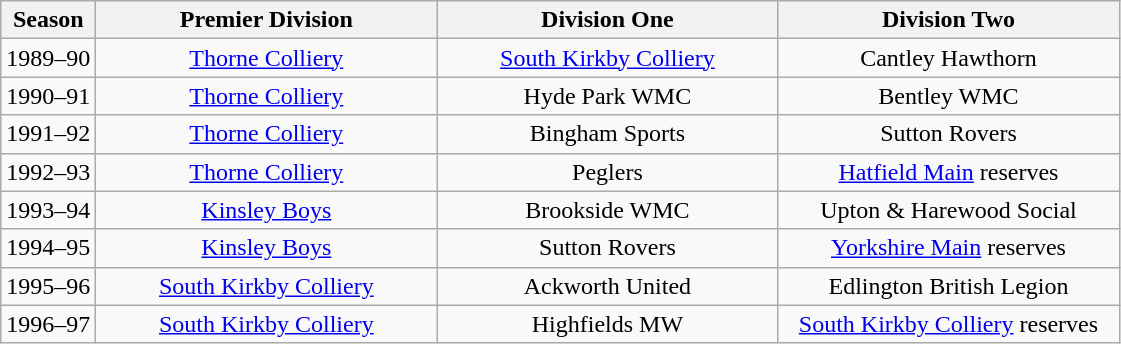<table class="wikitable" style="text-align: center">
<tr>
<th>Season</th>
<th width=220>Premier Division</th>
<th width=220>Division One</th>
<th width=220>Division Two</th>
</tr>
<tr>
<td>1989–90</td>
<td><a href='#'>Thorne Colliery</a></td>
<td><a href='#'>South Kirkby Colliery</a></td>
<td>Cantley Hawthorn</td>
</tr>
<tr>
<td>1990–91</td>
<td><a href='#'>Thorne Colliery</a></td>
<td>Hyde Park WMC</td>
<td>Bentley WMC</td>
</tr>
<tr>
<td>1991–92</td>
<td><a href='#'>Thorne Colliery</a></td>
<td>Bingham Sports</td>
<td>Sutton Rovers</td>
</tr>
<tr>
<td>1992–93</td>
<td><a href='#'>Thorne Colliery</a></td>
<td>Peglers</td>
<td><a href='#'>Hatfield Main</a> reserves</td>
</tr>
<tr>
<td>1993–94</td>
<td><a href='#'>Kinsley Boys</a></td>
<td>Brookside WMC</td>
<td>Upton & Harewood Social</td>
</tr>
<tr>
<td>1994–95</td>
<td><a href='#'>Kinsley Boys</a></td>
<td>Sutton Rovers</td>
<td><a href='#'>Yorkshire Main</a> reserves</td>
</tr>
<tr>
<td>1995–96</td>
<td><a href='#'>South Kirkby Colliery</a></td>
<td>Ackworth United</td>
<td>Edlington British Legion</td>
</tr>
<tr>
<td>1996–97</td>
<td><a href='#'>South Kirkby Colliery</a></td>
<td>Highfields MW</td>
<td><a href='#'>South Kirkby Colliery</a> reserves</td>
</tr>
</table>
